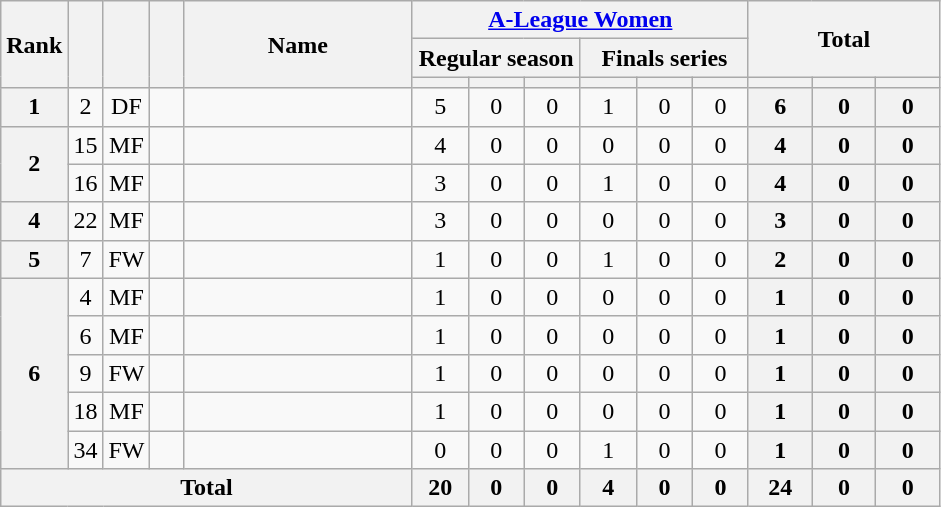<table class="wikitable sortable" style="text-align:center;">
<tr>
<th rowspan="3" width="15">Rank</th>
<th rowspan="3" width="15"></th>
<th rowspan="3" width="15"></th>
<th rowspan="3" width="15"></th>
<th rowspan="3" width="145">Name</th>
<th colspan="6" width="120"><a href='#'>A-League Women</a></th>
<th colspan="3" rowspan="2" width="120">Total</th>
</tr>
<tr>
<th colspan="3">Regular season</th>
<th colspan="3">Finals series</th>
</tr>
<tr>
<th style="width:30px"></th>
<th style="width:30px"></th>
<th style="width:30px"></th>
<th style="width:30px"></th>
<th style="width:30px"></th>
<th style="width:30px"></th>
<th style="width:30px"></th>
<th style="width:30px"></th>
<th style="width:30px"></th>
</tr>
<tr>
<th>1</th>
<td>2</td>
<td>DF</td>
<td></td>
<td align="left"><br></td>
<td>5</td>
<td>0</td>
<td>0<br></td>
<td>1</td>
<td>0</td>
<td>0<br></td>
<th>6</th>
<th>0</th>
<th>0</th>
</tr>
<tr>
<th rowspan="2">2</th>
<td>15</td>
<td>MF</td>
<td></td>
<td align="left"><br></td>
<td>4</td>
<td>0</td>
<td>0<br></td>
<td>0</td>
<td>0</td>
<td>0<br></td>
<th>4</th>
<th>0</th>
<th>0</th>
</tr>
<tr>
<td>16</td>
<td>MF</td>
<td></td>
<td align="left"><br></td>
<td>3</td>
<td>0</td>
<td>0<br></td>
<td>1</td>
<td>0</td>
<td>0<br></td>
<th>4</th>
<th>0</th>
<th>0</th>
</tr>
<tr>
<th>4</th>
<td>22</td>
<td>MF</td>
<td></td>
<td align="left"><br></td>
<td>3</td>
<td>0</td>
<td>0<br></td>
<td>0</td>
<td>0</td>
<td>0<br></td>
<th>3</th>
<th>0</th>
<th>0</th>
</tr>
<tr>
<th>5</th>
<td>7</td>
<td>FW</td>
<td></td>
<td align="left"><br></td>
<td>1</td>
<td>0</td>
<td>0<br></td>
<td>1</td>
<td>0</td>
<td>0<br></td>
<th>2</th>
<th>0</th>
<th>0</th>
</tr>
<tr>
<th rowspan="5">6</th>
<td>4</td>
<td>MF</td>
<td></td>
<td align="left"><br></td>
<td>1</td>
<td>0</td>
<td>0<br></td>
<td>0</td>
<td>0</td>
<td>0<br></td>
<th>1</th>
<th>0</th>
<th>0</th>
</tr>
<tr>
<td>6</td>
<td>MF</td>
<td></td>
<td align="left"><br></td>
<td>1</td>
<td>0</td>
<td>0<br></td>
<td>0</td>
<td>0</td>
<td>0<br></td>
<th>1</th>
<th>0</th>
<th>0</th>
</tr>
<tr>
<td>9</td>
<td>FW</td>
<td></td>
<td align="left"><br></td>
<td>1</td>
<td>0</td>
<td>0<br></td>
<td>0</td>
<td>0</td>
<td>0<br></td>
<th>1</th>
<th>0</th>
<th>0</th>
</tr>
<tr>
<td>18</td>
<td>MF</td>
<td></td>
<td align="left"><br></td>
<td>1</td>
<td>0</td>
<td>0<br></td>
<td>0</td>
<td>0</td>
<td>0<br></td>
<th>1</th>
<th>0</th>
<th>0</th>
</tr>
<tr>
<td>34</td>
<td>FW</td>
<td></td>
<td align="left"><br></td>
<td>0</td>
<td>0</td>
<td>0<br></td>
<td>1</td>
<td>0</td>
<td>0<br></td>
<th>1</th>
<th>0</th>
<th>0</th>
</tr>
<tr>
<th colspan="5">Total<br></th>
<th>20</th>
<th>0</th>
<th>0<br></th>
<th>4</th>
<th>0</th>
<th>0<br></th>
<th>24</th>
<th>0</th>
<th>0</th>
</tr>
</table>
